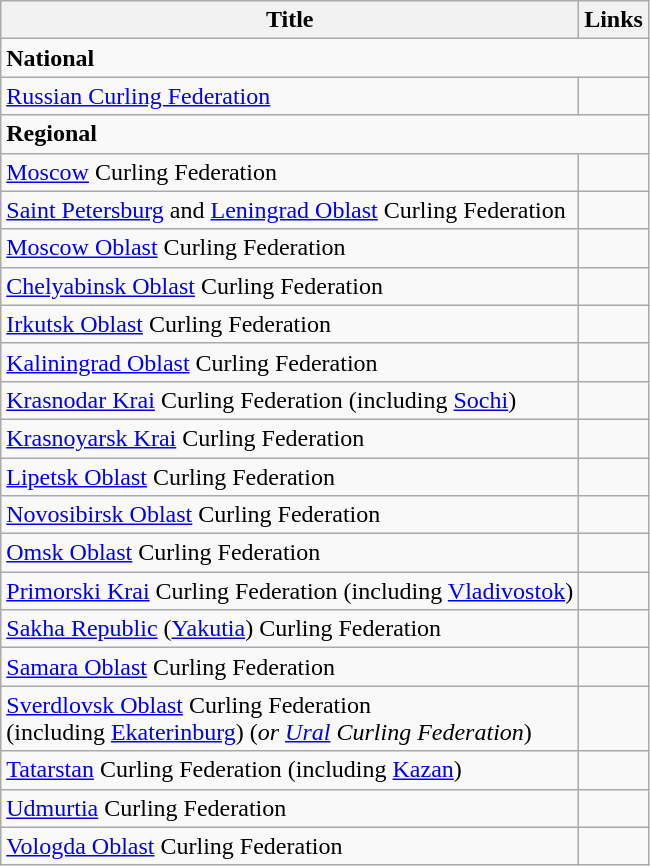<table class="wikitable" style="vertical-align:top">
<tr>
<th>Title</th>
<th>Links</th>
</tr>
<tr>
<td colspan=2><strong>National</strong></td>
</tr>
<tr>
<td><a href='#'>Russian Curling Federation</a></td>
<td> </td>
</tr>
<tr>
<td colspan=2><strong>Regional</strong></td>
</tr>
<tr>
<td><a href='#'>Moscow</a> Curling Federation</td>
<td> </td>
</tr>
<tr>
<td><a href='#'>Saint Petersburg</a> and <a href='#'>Leningrad Oblast</a> Curling Federation</td>
<td> </td>
</tr>
<tr>
<td><a href='#'>Moscow Oblast</a> Curling Federation</td>
<td></td>
</tr>
<tr>
<td><a href='#'>Chelyabinsk Oblast</a> Curling Federation</td>
<td></td>
</tr>
<tr>
<td><a href='#'>Irkutsk Oblast</a> Curling Federation</td>
<td></td>
</tr>
<tr>
<td><a href='#'>Kaliningrad Oblast</a> Curling Federation</td>
<td> </td>
</tr>
<tr>
<td><a href='#'>Krasnodar Krai</a> Curling Federation (including <a href='#'>Sochi</a>)</td>
<td></td>
</tr>
<tr>
<td><a href='#'>Krasnoyarsk Krai</a> Curling Federation</td>
<td> </td>
</tr>
<tr>
<td><a href='#'>Lipetsk Oblast</a> Curling Federation</td>
<td></td>
</tr>
<tr>
<td><a href='#'>Novosibirsk Oblast</a> Curling Federation</td>
<td> </td>
</tr>
<tr>
<td><a href='#'>Omsk Oblast</a> Curling Federation</td>
<td> </td>
</tr>
<tr>
<td><a href='#'>Primorski Krai</a> Curling Federation (including <a href='#'>Vladivostok</a>)</td>
<td></td>
</tr>
<tr>
<td><a href='#'>Sakha Republic</a> (<a href='#'>Yakutia</a>) Curling Federation</td>
<td></td>
</tr>
<tr>
<td><a href='#'>Samara Oblast</a> Curling Federation</td>
<td></td>
</tr>
<tr>
<td><a href='#'>Sverdlovsk Oblast</a> Curling Federation<br>(including <a href='#'>Ekaterinburg</a>) (<em>or <a href='#'>Ural</a> Curling Federation</em>)</td>
<td><br> </td>
</tr>
<tr>
<td><a href='#'>Tatarstan</a> Curling Federation (including <a href='#'>Kazan</a>)</td>
<td></td>
</tr>
<tr>
<td><a href='#'>Udmurtia</a> Curling Federation</td>
<td></td>
</tr>
<tr>
<td><a href='#'>Vologda Oblast</a> Curling Federation</td>
<td></td>
</tr>
</table>
